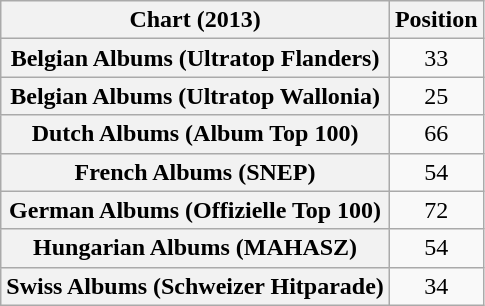<table class="wikitable sortable plainrowheaders" style="text-align:center">
<tr>
<th scope="col">Chart (2013)</th>
<th scope="col">Position</th>
</tr>
<tr>
<th scope="row">Belgian Albums (Ultratop Flanders)</th>
<td>33</td>
</tr>
<tr>
<th scope="row">Belgian Albums (Ultratop Wallonia)</th>
<td>25</td>
</tr>
<tr>
<th scope="row">Dutch Albums (Album Top 100)</th>
<td>66</td>
</tr>
<tr>
<th scope="row">French Albums (SNEP)</th>
<td>54</td>
</tr>
<tr>
<th scope="row">German Albums (Offizielle Top 100)</th>
<td>72</td>
</tr>
<tr>
<th scope="row">Hungarian Albums (MAHASZ)</th>
<td>54</td>
</tr>
<tr>
<th scope="row">Swiss Albums (Schweizer Hitparade)</th>
<td>34</td>
</tr>
</table>
